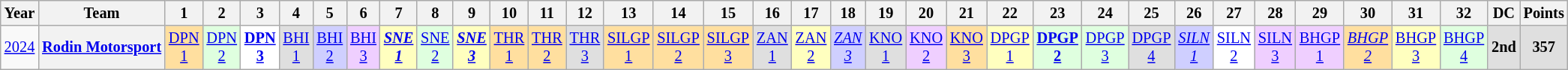<table class="wikitable" style="text-align:center; font-size:85%">
<tr>
<th>Year</th>
<th>Team</th>
<th>1</th>
<th>2</th>
<th>3</th>
<th>4</th>
<th>5</th>
<th>6</th>
<th>7</th>
<th>8</th>
<th>9</th>
<th>10</th>
<th>11</th>
<th>12</th>
<th>13</th>
<th>14</th>
<th>15</th>
<th>16</th>
<th>17</th>
<th>18</th>
<th>19</th>
<th>20</th>
<th>21</th>
<th>22</th>
<th>23</th>
<th>24</th>
<th>25</th>
<th>26</th>
<th>27</th>
<th>28</th>
<th>29</th>
<th>30</th>
<th>31</th>
<th>32</th>
<th>DC</th>
<th>Points</th>
</tr>
<tr>
<td><a href='#'>2024</a></td>
<th nowrap><a href='#'>Rodin Motorsport</a></th>
<td style="background:#FFDF9F;"><a href='#'>DPN<br>1</a><br></td>
<td style="background:#DFFFDF;"><a href='#'>DPN<br>2</a><br></td>
<td style="background:#FFFFFF;"><strong><a href='#'>DPN<br>3</a></strong><br></td>
<td style="background:#DFDFDF;"><a href='#'>BHI<br>1</a><br></td>
<td style="background:#CFCFFF;"><a href='#'>BHI<br>2</a><br></td>
<td style="background:#EFCFFF;"><a href='#'>BHI<br>3</a><br></td>
<td style="background:#FFFFBF;"><strong><em><a href='#'>SNE<br>1</a></em></strong><br></td>
<td style="background:#DFFFDF;"><a href='#'>SNE<br>2</a><br></td>
<td style="background:#FFFFBF;"><strong><em><a href='#'>SNE<br>3</a></em></strong><br></td>
<td style="background:#FFDF9F;"><a href='#'>THR<br>1</a><br></td>
<td style="background:#FFDF9F;"><a href='#'>THR<br>2</a><br></td>
<td style="background:#DFDFDF;"><a href='#'>THR<br>3</a><br></td>
<td style="background:#FFDF9F;"><a href='#'>SILGP<br>1</a><br></td>
<td style="background:#FFDF9F;"><a href='#'>SILGP<br>2</a><br></td>
<td style="background:#FFDF9F;"><a href='#'>SILGP<br>3</a><br></td>
<td style="background:#DFDFDF;"><a href='#'>ZAN<br>1</a><br></td>
<td style="background:#FFFFBF;"><a href='#'>ZAN<br>2</a><br></td>
<td style="background:#CFCFFF;"><em><a href='#'>ZAN<br>3</a></em><br></td>
<td style="background:#DFDFDF;"><a href='#'>KNO<br>1</a><br></td>
<td style="background:#EFCFFF;"><a href='#'>KNO<br>2</a><br></td>
<td style="background:#FFDF9F;"><a href='#'>KNO<br>3</a><br></td>
<td style="background:#FFFFBF;"><a href='#'>DPGP<br>1</a><br></td>
<td style="background:#DFFFDF;"><strong><a href='#'>DPGP<br>2</a></strong><br></td>
<td style="background:#DFFFDF;"><a href='#'>DPGP<br>3</a><br></td>
<td style="background:#DFDFDF;"><a href='#'>DPGP<br>4</a><br></td>
<td style="background:#CFCFFF;"><em><a href='#'>SILN<br>1</a></em><br></td>
<td style="background:#FFFFFF;"><a href='#'>SILN<br>2</a><br></td>
<td style="background:#EFCFFF;"><a href='#'>SILN<br>3</a><br></td>
<td style="background:#EFCFFF;"><a href='#'>BHGP<br>1</a><br></td>
<td style="background:#FFDF9F;"><em><a href='#'>BHGP<br>2</a></em><br></td>
<td style="background:#FFFFBF;"><a href='#'>BHGP<br>3</a><br></td>
<td style="background:#DFFFDF;"><a href='#'>BHGP<br>4</a><br></td>
<th style="background:#DFDFDF">2nd</th>
<th style="background:#DFDFDF">357</th>
</tr>
</table>
